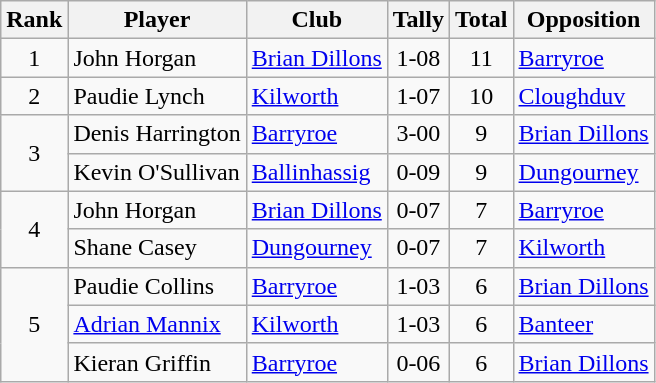<table class="wikitable">
<tr>
<th>Rank</th>
<th>Player</th>
<th>Club</th>
<th>Tally</th>
<th>Total</th>
<th>Opposition</th>
</tr>
<tr>
<td rowspan="1" style="text-align:center;">1</td>
<td>John Horgan</td>
<td><a href='#'>Brian Dillons</a></td>
<td align=center>1-08</td>
<td align=center>11</td>
<td><a href='#'>Barryroe</a></td>
</tr>
<tr>
<td rowspan="1" style="text-align:center;">2</td>
<td>Paudie Lynch</td>
<td><a href='#'>Kilworth</a></td>
<td align=center>1-07</td>
<td align=center>10</td>
<td><a href='#'>Cloughduv</a></td>
</tr>
<tr>
<td rowspan="2" style="text-align:center;">3</td>
<td>Denis Harrington</td>
<td><a href='#'>Barryroe</a></td>
<td align=center>3-00</td>
<td align=center>9</td>
<td><a href='#'>Brian Dillons</a></td>
</tr>
<tr>
<td>Kevin O'Sullivan</td>
<td><a href='#'>Ballinhassig</a></td>
<td align=center>0-09</td>
<td align=center>9</td>
<td><a href='#'>Dungourney</a></td>
</tr>
<tr>
<td rowspan="2" style="text-align:center;">4</td>
<td>John Horgan</td>
<td><a href='#'>Brian Dillons</a></td>
<td align=center>0-07</td>
<td align=center>7</td>
<td><a href='#'>Barryroe</a></td>
</tr>
<tr>
<td>Shane Casey</td>
<td><a href='#'>Dungourney</a></td>
<td align=center>0-07</td>
<td align=center>7</td>
<td><a href='#'>Kilworth</a></td>
</tr>
<tr>
<td rowspan="3" style="text-align:center;">5</td>
<td>Paudie Collins</td>
<td><a href='#'>Barryroe</a></td>
<td align=center>1-03</td>
<td align=center>6</td>
<td><a href='#'>Brian Dillons</a></td>
</tr>
<tr>
<td><a href='#'>Adrian Mannix</a></td>
<td><a href='#'>Kilworth</a></td>
<td align=center>1-03</td>
<td align=center>6</td>
<td><a href='#'>Banteer</a></td>
</tr>
<tr>
<td>Kieran Griffin</td>
<td><a href='#'>Barryroe</a></td>
<td align=center>0-06</td>
<td align=center>6</td>
<td><a href='#'>Brian Dillons</a></td>
</tr>
</table>
